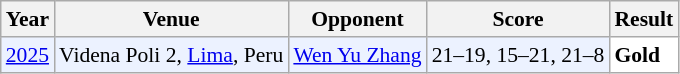<table class="sortable wikitable" style="font-size: 90%;">
<tr>
<th>Year</th>
<th>Venue</th>
<th>Opponent</th>
<th>Score</th>
<th>Result</th>
</tr>
<tr style="background:#ECF2FF">
<td align="center"><a href='#'>2025</a></td>
<td align="left">Videna Poli 2, <a href='#'>Lima</a>, Peru</td>
<td align="left"> <a href='#'>Wen Yu Zhang</a></td>
<td align="left">21–19, 15–21, 21–8</td>
<td style="text-align:left; background:white"> <strong>Gold</strong></td>
</tr>
</table>
